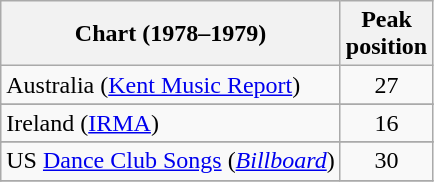<table class="wikitable sortable">
<tr>
<th>Chart (1978–1979)</th>
<th>Peak<br>position</th>
</tr>
<tr>
<td>Australia (<a href='#'>Kent Music Report</a>)</td>
<td align="center">27</td>
</tr>
<tr>
</tr>
<tr>
<td>Ireland (<a href='#'>IRMA</a>)</td>
<td style="text-align:center;">16</td>
</tr>
<tr>
</tr>
<tr>
</tr>
<tr>
</tr>
<tr>
</tr>
<tr>
</tr>
<tr>
<td>US <a href='#'>Dance Club Songs</a> (<a href='#'><em>Billboard</em></a>)</td>
<td align="center">30</td>
</tr>
<tr>
</tr>
</table>
